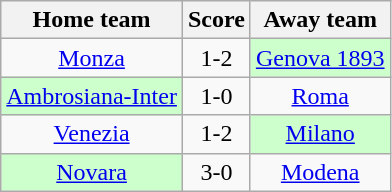<table class="wikitable" style="text-align: center">
<tr>
<th>Home team</th>
<th>Score</th>
<th>Away team</th>
</tr>
<tr>
<td><a href='#'>Monza</a></td>
<td>1-2</td>
<td bgcolor="ccffcc"><a href='#'>Genova 1893</a></td>
</tr>
<tr>
<td bgcolor="ccffcc"><a href='#'>Ambrosiana-Inter</a></td>
<td>1-0</td>
<td><a href='#'>Roma</a></td>
</tr>
<tr>
<td><a href='#'>Venezia</a></td>
<td>1-2</td>
<td bgcolor="ccffcc"><a href='#'>Milano</a></td>
</tr>
<tr>
<td bgcolor="ccffcc"><a href='#'>Novara</a></td>
<td>3-0</td>
<td><a href='#'>Modena</a></td>
</tr>
</table>
